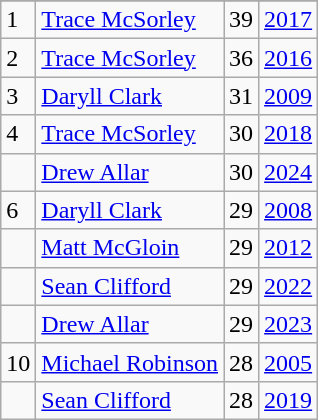<table class="wikitable">
<tr>
</tr>
<tr>
<td>1</td>
<td><a href='#'>Trace McSorley</a></td>
<td><abbr>39</abbr></td>
<td><a href='#'>2017</a></td>
</tr>
<tr>
<td>2</td>
<td><a href='#'>Trace McSorley</a></td>
<td><abbr>36</abbr></td>
<td><a href='#'>2016</a></td>
</tr>
<tr>
<td>3</td>
<td><a href='#'>Daryll Clark</a></td>
<td><abbr>31</abbr></td>
<td><a href='#'>2009</a></td>
</tr>
<tr>
<td>4</td>
<td><a href='#'>Trace McSorley</a></td>
<td><abbr>30</abbr></td>
<td><a href='#'>2018</a></td>
</tr>
<tr>
<td></td>
<td><a href='#'>Drew Allar</a></td>
<td><abbr>30</abbr></td>
<td><a href='#'>2024</a></td>
</tr>
<tr>
<td>6</td>
<td><a href='#'>Daryll Clark</a></td>
<td><abbr>29</abbr></td>
<td><a href='#'>2008</a></td>
</tr>
<tr>
<td></td>
<td><a href='#'>Matt McGloin</a></td>
<td><abbr>29</abbr></td>
<td><a href='#'>2012</a></td>
</tr>
<tr>
<td></td>
<td><a href='#'>Sean Clifford </a></td>
<td><abbr>29</abbr></td>
<td><a href='#'>2022</a></td>
</tr>
<tr>
<td></td>
<td><a href='#'>Drew Allar</a></td>
<td><abbr>29</abbr></td>
<td><a href='#'>2023</a></td>
</tr>
<tr>
<td>10</td>
<td><a href='#'>Michael Robinson</a></td>
<td><abbr>28</abbr></td>
<td><a href='#'>2005</a></td>
</tr>
<tr>
<td></td>
<td><a href='#'>Sean Clifford</a></td>
<td><abbr>28</abbr></td>
<td><a href='#'>2019</a></td>
</tr>
</table>
